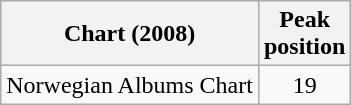<table class="wikitable sortable">
<tr>
<th>Chart (2008)</th>
<th>Peak<br>position</th>
</tr>
<tr>
<td>Norwegian Albums Chart</td>
<td style="text-align:center;">19</td>
</tr>
</table>
